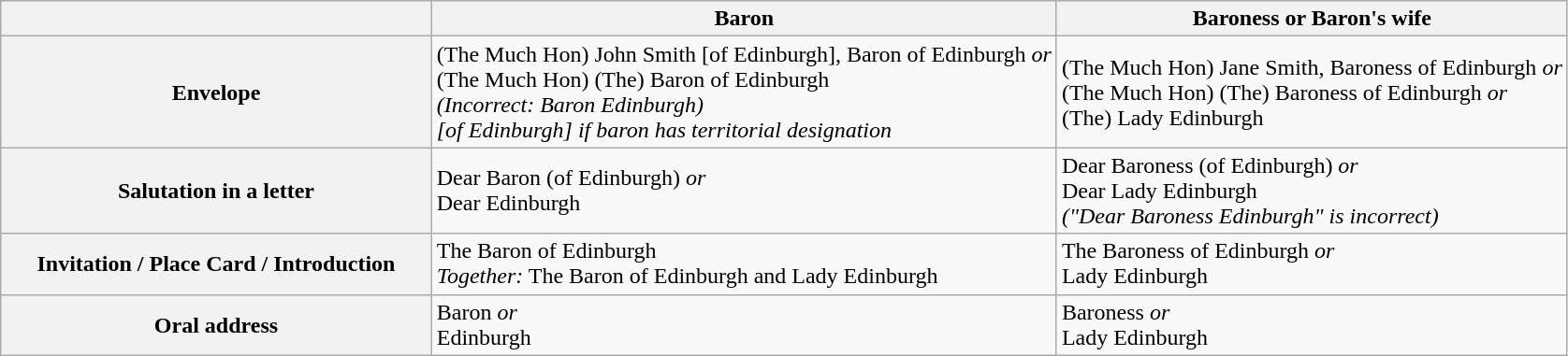<table class="wikitable">
<tr>
<th width="27.5%"><em></em></th>
<th>Baron</th>
<th>Baroness or Baron's wife</th>
</tr>
<tr>
<th>Envelope</th>
<td>(The Much Hon) John Smith [of Edinburgh], Baron of Edinburgh <em>or</em><br>(The Much Hon) (The) Baron of Edinburgh<br><em>(Incorrect: Baron Edinburgh)</em><br><em>[of Edinburgh] if baron has territorial designation</em></td>
<td>(The Much Hon) Jane Smith, Baroness of Edinburgh <em>or</em><br>(The Much Hon) (The) Baroness of Edinburgh <em>or</em><br>(The) Lady Edinburgh</td>
</tr>
<tr>
<th>Salutation in a letter</th>
<td>Dear Baron (of Edinburgh) <em>or</em><br>Dear Edinburgh</td>
<td>Dear Baroness (of Edinburgh) <em>or</em><br>Dear Lady Edinburgh<br><em>("Dear Baroness Edinburgh" is incorrect)</em></td>
</tr>
<tr>
<th>Invitation / Place Card / Introduction</th>
<td>The Baron of Edinburgh<br><em>Together:</em> The Baron of Edinburgh and Lady Edinburgh</td>
<td>The Baroness of Edinburgh <em>or</em><br>Lady Edinburgh</td>
</tr>
<tr>
<th>Oral address</th>
<td>Baron <em>or</em><br>Edinburgh</td>
<td>Baroness <em>or</em><br>Lady Edinburgh</td>
</tr>
</table>
